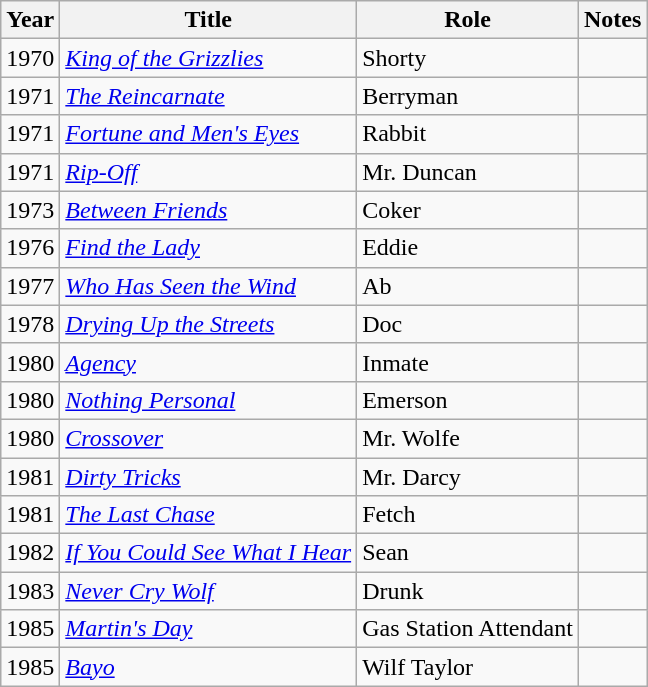<table class="wikitable sortable">
<tr>
<th>Year</th>
<th>Title</th>
<th>Role</th>
<th class="unsortable">Notes</th>
</tr>
<tr>
<td>1970</td>
<td><em><a href='#'>King of the Grizzlies</a></em></td>
<td>Shorty</td>
<td></td>
</tr>
<tr>
<td>1971</td>
<td data-sort-value="Reincarnate, The"><em><a href='#'>The Reincarnate</a></em></td>
<td>Berryman</td>
<td></td>
</tr>
<tr>
<td>1971</td>
<td><em><a href='#'>Fortune and Men's Eyes</a></em></td>
<td>Rabbit</td>
<td></td>
</tr>
<tr>
<td>1971</td>
<td><em><a href='#'>Rip-Off</a></em></td>
<td>Mr. Duncan</td>
<td></td>
</tr>
<tr>
<td>1973</td>
<td><em><a href='#'>Between Friends</a></em></td>
<td>Coker</td>
<td></td>
</tr>
<tr>
<td>1976</td>
<td><em><a href='#'>Find the Lady</a></em></td>
<td>Eddie</td>
<td></td>
</tr>
<tr>
<td>1977</td>
<td><em><a href='#'>Who Has Seen the Wind</a></em></td>
<td>Ab</td>
<td></td>
</tr>
<tr>
<td>1978</td>
<td><em><a href='#'>Drying Up the Streets</a></em></td>
<td>Doc</td>
<td></td>
</tr>
<tr>
<td>1980</td>
<td><em><a href='#'>Agency</a></em></td>
<td>Inmate</td>
<td></td>
</tr>
<tr>
<td>1980</td>
<td><em><a href='#'>Nothing Personal</a></em></td>
<td>Emerson</td>
<td></td>
</tr>
<tr>
<td>1980</td>
<td><em><a href='#'>Crossover</a></em></td>
<td>Mr. Wolfe</td>
<td></td>
</tr>
<tr>
<td>1981</td>
<td><em><a href='#'>Dirty Tricks</a></em></td>
<td>Mr. Darcy</td>
<td></td>
</tr>
<tr>
<td>1981</td>
<td data-sort-value="Last Chase, The"><em><a href='#'>The Last Chase</a></em></td>
<td>Fetch</td>
<td></td>
</tr>
<tr>
<td>1982</td>
<td><em><a href='#'>If You Could See What I Hear</a></em></td>
<td>Sean</td>
<td></td>
</tr>
<tr>
<td>1983</td>
<td><em><a href='#'>Never Cry Wolf</a></em></td>
<td>Drunk</td>
<td></td>
</tr>
<tr>
<td>1985</td>
<td><em><a href='#'>Martin's Day</a></em></td>
<td>Gas Station Attendant</td>
<td></td>
</tr>
<tr>
<td>1985</td>
<td><em><a href='#'>Bayo</a></em></td>
<td>Wilf Taylor</td>
<td></td>
</tr>
</table>
